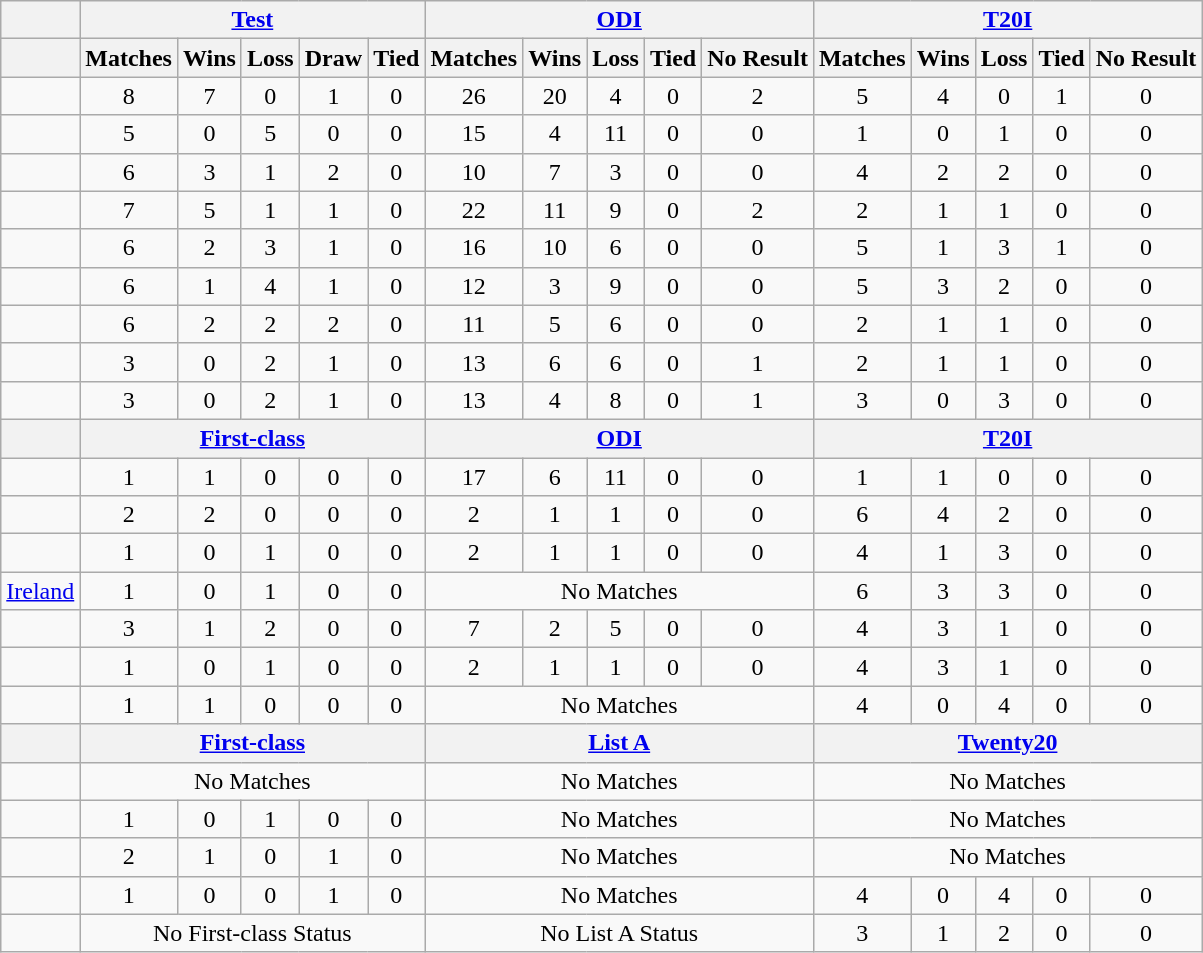<table class="wikitable" style="text-align:center">
<tr>
<th></th>
<th colspan=5!><a href='#'>Test</a></th>
<th colspan=5!><a href='#'>ODI</a></th>
<th colspan=5!><a href='#'>T20I</a></th>
</tr>
<tr>
<th></th>
<th>Matches</th>
<th>Wins</th>
<th>Loss</th>
<th>Draw</th>
<th>Tied</th>
<th>Matches</th>
<th>Wins</th>
<th>Loss</th>
<th>Tied</th>
<th>No Result</th>
<th>Matches</th>
<th>Wins</th>
<th>Loss</th>
<th>Tied</th>
<th>No Result</th>
</tr>
<tr>
<td align="left"></td>
<td>8</td>
<td>7</td>
<td>0</td>
<td>1</td>
<td>0</td>
<td>26</td>
<td>20</td>
<td>4</td>
<td>0</td>
<td>2</td>
<td>5</td>
<td>4</td>
<td>0</td>
<td>1</td>
<td>0</td>
</tr>
<tr>
<td align="left"></td>
<td>5</td>
<td>0</td>
<td>5</td>
<td>0</td>
<td>0</td>
<td>15</td>
<td>4</td>
<td>11</td>
<td>0</td>
<td>0</td>
<td>1</td>
<td>0</td>
<td>1</td>
<td>0</td>
<td>0</td>
</tr>
<tr>
<td align="left"></td>
<td>6</td>
<td>3</td>
<td>1</td>
<td>2</td>
<td>0</td>
<td>10</td>
<td>7</td>
<td>3</td>
<td>0</td>
<td>0</td>
<td>4</td>
<td>2</td>
<td>2</td>
<td>0</td>
<td>0</td>
</tr>
<tr>
<td align="left"></td>
<td>7</td>
<td>5</td>
<td>1</td>
<td>1</td>
<td>0</td>
<td>22</td>
<td>11</td>
<td>9</td>
<td>0</td>
<td>2</td>
<td>2</td>
<td>1</td>
<td>1</td>
<td>0</td>
<td>0</td>
</tr>
<tr>
<td align="left"></td>
<td>6</td>
<td>2</td>
<td>3</td>
<td>1</td>
<td>0</td>
<td>16</td>
<td>10</td>
<td>6</td>
<td>0</td>
<td>0</td>
<td>5</td>
<td>1</td>
<td>3</td>
<td>1</td>
<td>0</td>
</tr>
<tr>
<td align="left"></td>
<td>6</td>
<td>1</td>
<td>4</td>
<td>1</td>
<td>0</td>
<td>12</td>
<td>3</td>
<td>9</td>
<td>0</td>
<td>0</td>
<td>5</td>
<td>3</td>
<td>2</td>
<td>0</td>
<td>0</td>
</tr>
<tr>
<td align="left"></td>
<td>6</td>
<td>2</td>
<td>2</td>
<td>2</td>
<td>0</td>
<td>11</td>
<td>5</td>
<td>6</td>
<td>0</td>
<td>0</td>
<td>2</td>
<td>1</td>
<td>1</td>
<td>0</td>
<td>0</td>
</tr>
<tr>
<td align="left"></td>
<td>3</td>
<td>0</td>
<td>2</td>
<td>1</td>
<td>0</td>
<td>13</td>
<td>6</td>
<td>6</td>
<td>0</td>
<td>1</td>
<td>2</td>
<td>1</td>
<td>1</td>
<td>0</td>
<td>0</td>
</tr>
<tr>
<td align="left"></td>
<td>3</td>
<td>0</td>
<td>2</td>
<td>1</td>
<td>0</td>
<td>13</td>
<td>4</td>
<td>8</td>
<td>0</td>
<td>1</td>
<td>3</td>
<td>0</td>
<td>3</td>
<td>0</td>
<td>0</td>
</tr>
<tr>
<th></th>
<th colspan=5!><a href='#'>First-class</a></th>
<th colspan=5!><a href='#'>ODI</a></th>
<th colspan=5!><a href='#'>T20I</a></th>
</tr>
<tr>
<td align="left"></td>
<td>1</td>
<td>1</td>
<td>0</td>
<td>0</td>
<td>0</td>
<td>17</td>
<td>6</td>
<td>11</td>
<td>0</td>
<td>0</td>
<td>1</td>
<td>1</td>
<td>0</td>
<td>0</td>
<td>0</td>
</tr>
<tr>
<td align="left"></td>
<td>2</td>
<td>2</td>
<td>0</td>
<td>0</td>
<td>0</td>
<td>2</td>
<td>1</td>
<td>1</td>
<td>0</td>
<td>0</td>
<td>6</td>
<td>4</td>
<td>2</td>
<td>0</td>
<td>0</td>
</tr>
<tr>
<td align="left"></td>
<td>1</td>
<td>0</td>
<td>1</td>
<td>0</td>
<td>0</td>
<td>2</td>
<td>1</td>
<td>1</td>
<td>0</td>
<td>0</td>
<td>4</td>
<td>1</td>
<td>3</td>
<td>0</td>
<td>0</td>
</tr>
<tr>
<td align="left"> <a href='#'>Ireland</a></td>
<td>1</td>
<td>0</td>
<td>1</td>
<td>0</td>
<td>0</td>
<td colspan=5>No Matches</td>
<td>6</td>
<td>3</td>
<td>3</td>
<td>0</td>
<td>0</td>
</tr>
<tr>
<td align="left"></td>
<td>3</td>
<td>1</td>
<td>2</td>
<td>0</td>
<td>0</td>
<td>7</td>
<td>2</td>
<td>5</td>
<td>0</td>
<td>0</td>
<td>4</td>
<td>3</td>
<td>1</td>
<td>0</td>
<td>0</td>
</tr>
<tr>
<td align="left"></td>
<td>1</td>
<td>0</td>
<td>1</td>
<td>0</td>
<td>0</td>
<td>2</td>
<td>1</td>
<td>1</td>
<td>0</td>
<td>0</td>
<td>4</td>
<td>3</td>
<td>1</td>
<td>0</td>
<td>0</td>
</tr>
<tr>
<td align="left"></td>
<td>1</td>
<td>1</td>
<td>0</td>
<td>0</td>
<td>0</td>
<td colspan=5>No Matches</td>
<td>4</td>
<td>0</td>
<td>4</td>
<td>0</td>
<td>0</td>
</tr>
<tr>
<th></th>
<th colspan=5!><a href='#'>First-class</a></th>
<th colspan=5!><a href='#'>List A</a></th>
<th colspan=5!><a href='#'>Twenty20</a></th>
</tr>
<tr>
<td align="left"></td>
<td colspan=5>No Matches</td>
<td colspan=5>No Matches</td>
<td colspan=5>No Matches</td>
</tr>
<tr>
<td align="left"></td>
<td>1</td>
<td>0</td>
<td>1</td>
<td>0</td>
<td>0</td>
<td colspan=5>No Matches</td>
<td colspan=5>No Matches</td>
</tr>
<tr>
<td align="left"></td>
<td>2</td>
<td>1</td>
<td>0</td>
<td>1</td>
<td>0</td>
<td colspan=5>No Matches</td>
<td colspan=5>No Matches</td>
</tr>
<tr>
<td align="left"></td>
<td>1</td>
<td>0</td>
<td>0</td>
<td>1</td>
<td>0</td>
<td colspan=5>No Matches</td>
<td>4</td>
<td>0</td>
<td>4</td>
<td>0</td>
<td>0</td>
</tr>
<tr>
<td align="left"></td>
<td colspan=5>No First-class Status</td>
<td colspan=5>No List A Status</td>
<td>3</td>
<td>1</td>
<td>2</td>
<td>0</td>
<td>0</td>
</tr>
</table>
